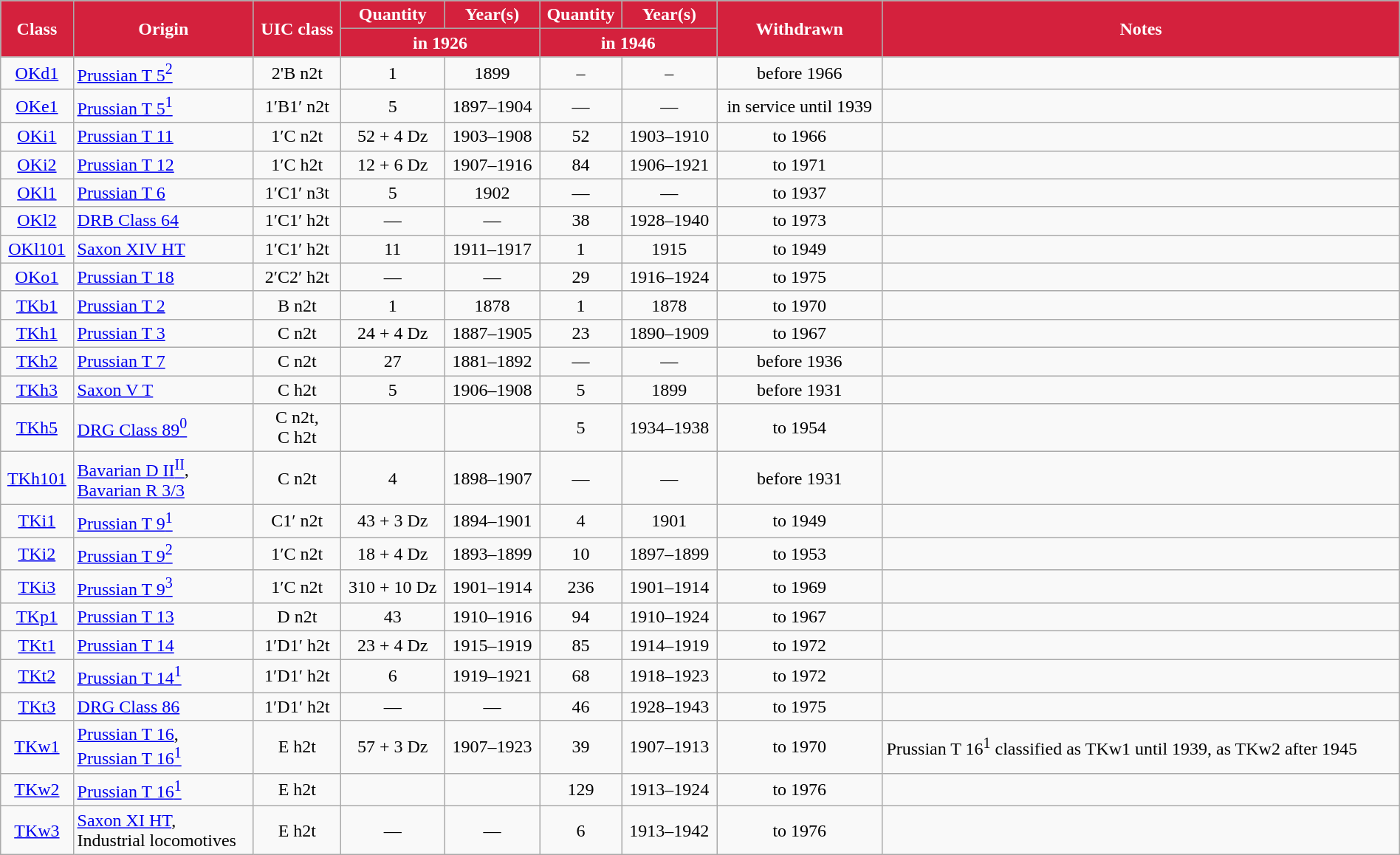<table class="wikitable" width="100%" style=text-align:center>
<tr>
<th style="color:#ffffff; background:#D4213D" rowspan="2">Class</th>
<th style="color:#ffffff; background:#D4213D" rowspan="2">Origin</th>
<th style="color:#ffffff; background:#D4213D" rowspan="2">UIC class</th>
<th style="color:#ffffff; background:#D4213D">Quantity</th>
<th style="color:#ffffff; background:#D4213D">Year(s)</th>
<th style="color:#ffffff; background:#D4213D">Quantity</th>
<th style="color:#ffffff; background:#D4213D">Year(s)</th>
<th style="color:#ffffff; background:#D4213D" rowspan="2">Withdrawn</th>
<th style="color:#ffffff; background:#D4213D" rowspan="2">Notes</th>
</tr>
<tr>
<th style="color:#ffffff; background:#D4213D" colspan="2">in 1926</th>
<th style="color:#ffffff; background:#D4213D" colspan="2">in 1946</th>
</tr>
<tr>
<td><a href='#'>OKd1</a></td>
<td align=left><a href='#'>Prussian T 5<sup>2</sup></a></td>
<td>2'B n2t</td>
<td>1</td>
<td>1899</td>
<td>–</td>
<td>–</td>
<td>before 1966</td>
<td align=left></td>
</tr>
<tr>
<td><a href='#'>OKe1</a></td>
<td align=left><a href='#'>Prussian T 5<sup>1</sup></a></td>
<td>1′B1′ n2t</td>
<td>5</td>
<td>1897–1904</td>
<td>—</td>
<td>—</td>
<td>in service until 1939</td>
<td align=left></td>
</tr>
<tr>
<td><a href='#'>OKi1</a></td>
<td align=left><a href='#'>Prussian T 11</a></td>
<td>1′C n2t</td>
<td>52 + 4 Dz</td>
<td>1903–1908</td>
<td>52</td>
<td>1903–1910</td>
<td>to 1966</td>
<td align=left></td>
</tr>
<tr>
<td><a href='#'>OKi2</a></td>
<td align=left><a href='#'>Prussian T 12</a></td>
<td>1′C h2t</td>
<td>12 + 6 Dz</td>
<td>1907–1916</td>
<td>84</td>
<td>1906–1921</td>
<td>to 1971</td>
<td align=left></td>
</tr>
<tr>
<td><a href='#'>OKl1</a></td>
<td align=left><a href='#'>Prussian T 6</a></td>
<td>1′C1′ n3t</td>
<td>5</td>
<td>1902</td>
<td>—</td>
<td>—</td>
<td>to 1937</td>
<td align=left></td>
</tr>
<tr>
<td><a href='#'>OKl2</a></td>
<td align=left><a href='#'>DRB Class 64</a></td>
<td>1′C1′ h2t</td>
<td>—</td>
<td>—</td>
<td>38</td>
<td>1928–1940</td>
<td>to 1973</td>
<td align=left></td>
</tr>
<tr>
<td><a href='#'>OKl101</a></td>
<td align=left><a href='#'>Saxon XIV HT</a></td>
<td>1′C1′ h2t</td>
<td>11</td>
<td>1911–1917</td>
<td>1</td>
<td>1915</td>
<td>to 1949</td>
<td align=left></td>
</tr>
<tr>
<td><a href='#'>OKo1</a></td>
<td align=left><a href='#'>Prussian T 18</a></td>
<td>2′C2′ h2t</td>
<td>—</td>
<td>—</td>
<td>29</td>
<td>1916–1924</td>
<td>to 1975</td>
<td align=left></td>
</tr>
<tr>
<td><a href='#'>TKb1</a></td>
<td align=left><a href='#'>Prussian T 2</a></td>
<td>B n2t</td>
<td>1</td>
<td>1878</td>
<td>1</td>
<td>1878</td>
<td>to 1970</td>
<td align=left></td>
</tr>
<tr>
<td><a href='#'>TKh1</a></td>
<td align=left><a href='#'>Prussian T 3</a></td>
<td>C n2t</td>
<td>24 + 4 Dz</td>
<td>1887–1905</td>
<td>23</td>
<td>1890–1909</td>
<td>to 1967</td>
<td align=left></td>
</tr>
<tr>
<td><a href='#'>TKh2</a></td>
<td align=left><a href='#'>Prussian T 7</a></td>
<td>C n2t</td>
<td>27</td>
<td>1881–1892</td>
<td>—</td>
<td>—</td>
<td>before 1936</td>
<td align=left></td>
</tr>
<tr>
<td><a href='#'>TKh3</a></td>
<td align=left><a href='#'>Saxon V T</a></td>
<td>C h2t</td>
<td>5</td>
<td>1906–1908</td>
<td>5</td>
<td>1899</td>
<td>before 1931</td>
<td align=left></td>
</tr>
<tr>
<td><a href='#'>TKh5</a></td>
<td align=left><a href='#'>DRG Class 89<sup>0</sup></a></td>
<td>C n2t,<br>C h2t</td>
<td></td>
<td></td>
<td>5</td>
<td>1934–1938</td>
<td>to 1954</td>
<td align=left></td>
</tr>
<tr>
<td><a href='#'>TKh101</a></td>
<td align=left><a href='#'>Bavarian D II<sup>II</sup></a>,<br><a href='#'>Bavarian R 3/3</a></td>
<td>C n2t</td>
<td>4</td>
<td>1898–1907</td>
<td>—</td>
<td>—</td>
<td>before 1931</td>
<td align=left></td>
</tr>
<tr>
<td><a href='#'>TKi1</a></td>
<td align=left><a href='#'>Prussian T 9<sup>1</sup></a></td>
<td>C1′ n2t</td>
<td>43 + 3 Dz</td>
<td>1894–1901</td>
<td>4</td>
<td>1901</td>
<td>to 1949</td>
<td align=left></td>
</tr>
<tr>
<td><a href='#'>TKi2</a></td>
<td align=left><a href='#'>Prussian T 9<sup>2</sup></a></td>
<td>1′C n2t</td>
<td>18 + 4 Dz</td>
<td>1893–1899</td>
<td>10</td>
<td>1897–1899</td>
<td>to 1953</td>
<td align=left></td>
</tr>
<tr>
<td><a href='#'>TKi3</a></td>
<td align=left><a href='#'>Prussian T 9<sup>3</sup></a></td>
<td>1′C n2t</td>
<td>310 + 10 Dz</td>
<td>1901–1914</td>
<td>236</td>
<td>1901–1914</td>
<td>to 1969</td>
<td align=left></td>
</tr>
<tr>
<td><a href='#'>TKp1</a></td>
<td align=left><a href='#'>Prussian T 13</a></td>
<td>D n2t</td>
<td>43</td>
<td>1910–1916</td>
<td>94</td>
<td>1910–1924</td>
<td>to 1967</td>
<td align=left></td>
</tr>
<tr>
<td><a href='#'>TKt1</a></td>
<td align=left><a href='#'>Prussian T 14</a></td>
<td>1′D1′ h2t</td>
<td>23 + 4 Dz</td>
<td>1915–1919</td>
<td>85</td>
<td>1914–1919</td>
<td>to 1972</td>
<td align=left></td>
</tr>
<tr>
<td><a href='#'>TKt2</a></td>
<td align=left><a href='#'>Prussian T 14<sup>1</sup></a></td>
<td>1′D1′ h2t</td>
<td>6</td>
<td>1919–1921</td>
<td>68</td>
<td>1918–1923</td>
<td>to 1972</td>
<td align=left></td>
</tr>
<tr>
<td><a href='#'>TKt3</a></td>
<td align=left><a href='#'>DRG Class 86</a></td>
<td>1′D1′ h2t</td>
<td>—</td>
<td>—</td>
<td>46</td>
<td>1928–1943</td>
<td>to 1975</td>
<td align=left></td>
</tr>
<tr>
<td><a href='#'>TKw1</a></td>
<td align=left><a href='#'>Prussian T 16</a>,<br> <a href='#'>Prussian T 16<sup>1</sup></a></td>
<td>E h2t</td>
<td>57 + 3 Dz</td>
<td>1907–1923</td>
<td>39</td>
<td>1907–1913</td>
<td>to 1970</td>
<td align=left>Prussian T 16<sup>1</sup> classified as TKw1 until 1939, as TKw2 after 1945</td>
</tr>
<tr>
<td><a href='#'>TKw2</a></td>
<td align=left><a href='#'>Prussian T 16<sup>1</sup></a></td>
<td>E h2t</td>
<td></td>
<td></td>
<td>129</td>
<td>1913–1924</td>
<td>to 1976</td>
<td align=left></td>
</tr>
<tr>
<td><a href='#'>TKw3</a></td>
<td align=left><a href='#'>Saxon XI HT</a>,<br>Industrial locomotives</td>
<td>E h2t</td>
<td>—</td>
<td>—</td>
<td>6</td>
<td>1913–1942</td>
<td>to 1976</td>
<td></td>
</tr>
</table>
